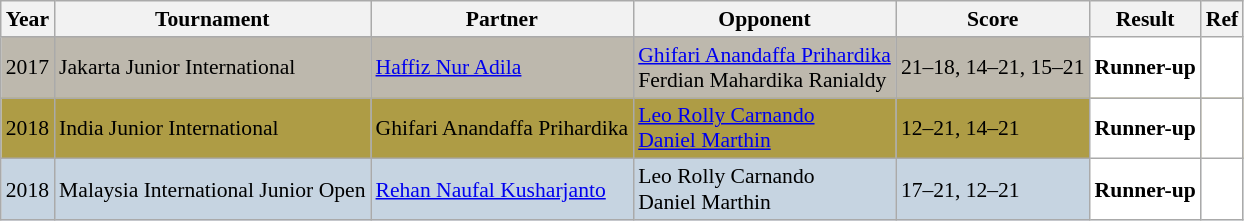<table class="sortable wikitable" style="font-size: 90%">
<tr>
<th>Year</th>
<th>Tournament</th>
<th>Partner</th>
<th>Opponent</th>
<th>Score</th>
<th>Result</th>
<th>Ref</th>
</tr>
<tr style="background:#BDB8AD">
<td align="center">2017</td>
<td align="left">Jakarta Junior International</td>
<td align="left"> <a href='#'>Haffiz Nur Adila</a></td>
<td align="left"> <a href='#'>Ghifari Anandaffa Prihardika</a><br> Ferdian Mahardika Ranialdy</td>
<td align="left">21–18, 14–21, 15–21</td>
<td style="text-align:left; background:white"> <strong>Runner-up</strong></td>
<td style="text-align:center; background:white"></td>
</tr>
<tr style="background:#AE9C45">
<td align="center">2018</td>
<td align="left">India Junior International</td>
<td align="left"> Ghifari Anandaffa Prihardika</td>
<td align="left"> <a href='#'>Leo Rolly Carnando</a><br> <a href='#'>Daniel Marthin</a></td>
<td align="left">12–21, 14–21</td>
<td style="text-align:left; background:white"> <strong>Runner-up</strong></td>
<td style="text-align:center; background:white"></td>
</tr>
<tr style="background:#C6D4E1">
<td align="center">2018</td>
<td align="left">Malaysia International Junior Open</td>
<td align="left"> <a href='#'>Rehan Naufal Kusharjanto</a></td>
<td align="left"> Leo Rolly Carnando<br> Daniel Marthin</td>
<td align="left">17–21, 12–21</td>
<td style="text-align:left; background:white"> <strong>Runner-up</strong></td>
<td style="text-align:center; background:white"></td>
</tr>
</table>
